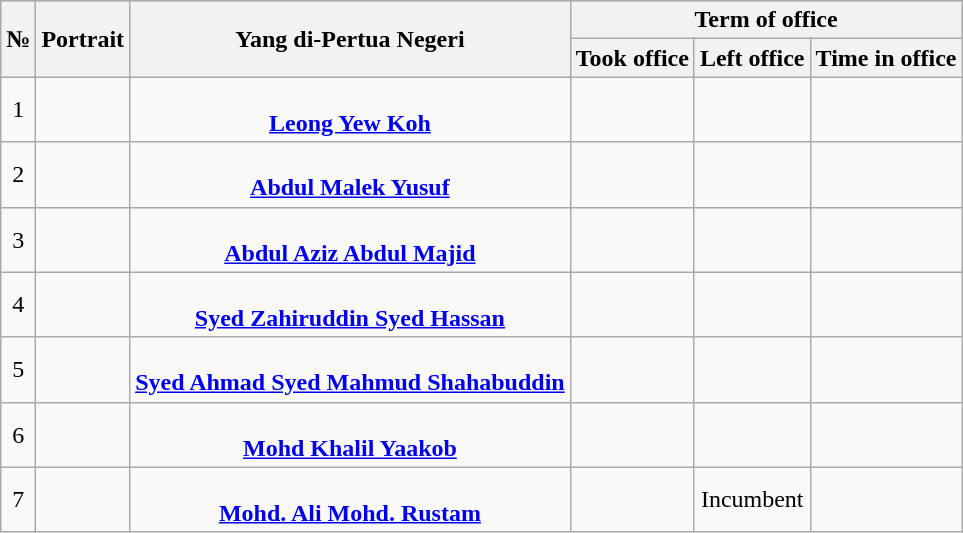<table class="wikitable" style="text-align:center">
<tr style="background:#cccccc">
<th rowspan=2>№</th>
<th rowspan=2>Portrait</th>
<th rowspan=2>Yang di-Pertua Negeri<br></th>
<th colspan=3>Term of office</th>
</tr>
<tr>
<th>Took office</th>
<th>Left office</th>
<th>Time in office</th>
</tr>
<tr>
<td>1</td>
<td></td>
<td><br><strong><a href='#'>Leong Yew Koh</a></strong><br></td>
<td></td>
<td></td>
<td></td>
</tr>
<tr>
<td>2</td>
<td></td>
<td><br><strong><a href='#'>Abdul Malek Yusuf</a></strong><br></td>
<td></td>
<td></td>
<td></td>
</tr>
<tr>
<td>3</td>
<td></td>
<td><br><strong><a href='#'>Abdul Aziz Abdul Majid</a></strong><br></td>
<td></td>
<td></td>
<td></td>
</tr>
<tr>
<td>4</td>
<td></td>
<td><br><strong><a href='#'>Syed Zahiruddin Syed Hassan</a></strong><br></td>
<td></td>
<td></td>
<td></td>
</tr>
<tr>
<td>5</td>
<td></td>
<td><br><strong><a href='#'>Syed Ahmad Syed Mahmud Shahabuddin</a></strong><br></td>
<td></td>
<td></td>
<td></td>
</tr>
<tr>
<td>6</td>
<td></td>
<td><br><strong><a href='#'>Mohd Khalil Yaakob</a></strong><br></td>
<td></td>
<td></td>
<td></td>
</tr>
<tr>
<td>7</td>
<td></td>
<td><br><strong><a href='#'>Mohd. Ali Mohd. Rustam</a></strong><br></td>
<td></td>
<td>Incumbent</td>
<td></td>
</tr>
</table>
